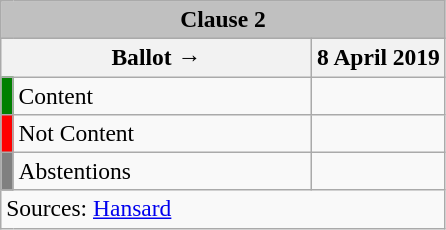<table class="wikitable" style="text-align:center; font-size:98%;">
<tr>
<td colspan="3" align="center" bgcolor="#C0C0C0"><strong>Clause 2</strong></td>
</tr>
<tr>
<th colspan="2" style="width:200px;">Ballot →</th>
<th>8 April 2019</th>
</tr>
<tr>
<th style="width:1px; background:green;"></th>
<td style="text-align:left;">Content</td>
<td></td>
</tr>
<tr>
<th style="background:red;"></th>
<td style="text-align:left;">Not Content</td>
<td></td>
</tr>
<tr>
<th style="background:gray;"></th>
<td style="text-align:left;">Abstentions</td>
<td></td>
</tr>
<tr>
<td colspan="3" style="text-align:left;">Sources: <a href='#'>Hansard</a></td>
</tr>
</table>
